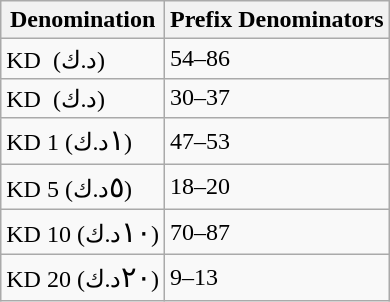<table class="wikitable">
<tr>
<th>Denomination</th>
<th>Prefix Denominators</th>
</tr>
<tr>
<td>KD  (د.ك)</td>
<td>54–86</td>
</tr>
<tr>
<td>KD  (د.ك)</td>
<td>30–37</td>
</tr>
<tr>
<td>KD 1 (<big>١</big>د.ك)</td>
<td>47–53</td>
</tr>
<tr>
<td>KD 5 (<big>٥</big>د.ك)</td>
<td>18–20</td>
</tr>
<tr>
<td>KD 10 (<big>١٠</big>د.ك)</td>
<td>70–87</td>
</tr>
<tr>
<td>KD 20 (<big>٢٠</big>د.ك)</td>
<td>9–13</td>
</tr>
</table>
